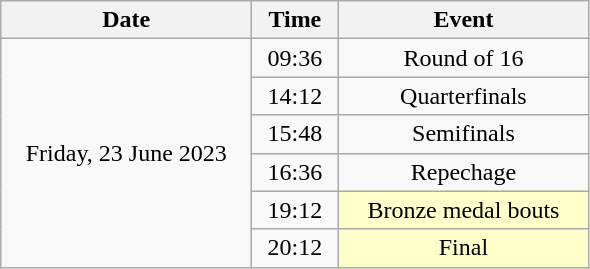<table class = "wikitable" style="text-align:center;">
<tr>
<th width=160>Date</th>
<th width=50>Time</th>
<th width=160>Event</th>
</tr>
<tr>
<td rowspan=6>Friday, 23 June 2023</td>
<td>09:36</td>
<td>Round of 16</td>
</tr>
<tr>
<td>14:12</td>
<td>Quarterfinals</td>
</tr>
<tr>
<td>15:48</td>
<td>Semifinals</td>
</tr>
<tr>
<td>16:36</td>
<td>Repechage</td>
</tr>
<tr>
<td>19:12</td>
<td bgcolor=ffffcc>Bronze medal bouts</td>
</tr>
<tr>
<td>20:12</td>
<td bgcolor=ffffcc>Final</td>
</tr>
</table>
